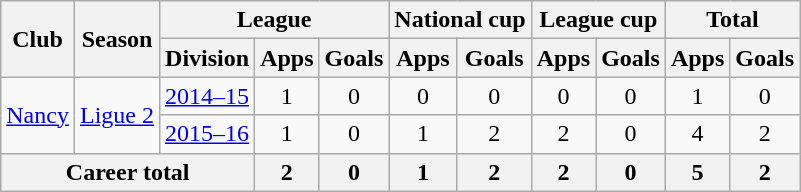<table class="wikitable" style="text-align:center">
<tr>
<th rowspan="2">Club</th>
<th rowspan="2">Season</th>
<th colspan="3">League</th>
<th colspan="2">National cup</th>
<th colspan="2">League cup</th>
<th colspan="2">Total</th>
</tr>
<tr>
<th>Division</th>
<th>Apps</th>
<th>Goals</th>
<th>Apps</th>
<th>Goals</th>
<th>Apps</th>
<th>Goals</th>
<th>Apps</th>
<th>Goals</th>
</tr>
<tr>
<td rowspan="2"><a href='#'>Nancy</a></td>
<td rowspan="2"><a href='#'>Ligue 2</a></td>
<td><a href='#'>2014–15</a></td>
<td>1</td>
<td>0</td>
<td>0</td>
<td>0</td>
<td>0</td>
<td>0</td>
<td>1</td>
<td>0</td>
</tr>
<tr>
<td><a href='#'>2015–16</a></td>
<td>1</td>
<td>0</td>
<td>1</td>
<td>2</td>
<td>2</td>
<td>0</td>
<td>4</td>
<td>2</td>
</tr>
<tr>
<th colspan="3">Career total</th>
<th>2</th>
<th>0</th>
<th>1</th>
<th>2</th>
<th>2</th>
<th>0</th>
<th>5</th>
<th>2</th>
</tr>
</table>
